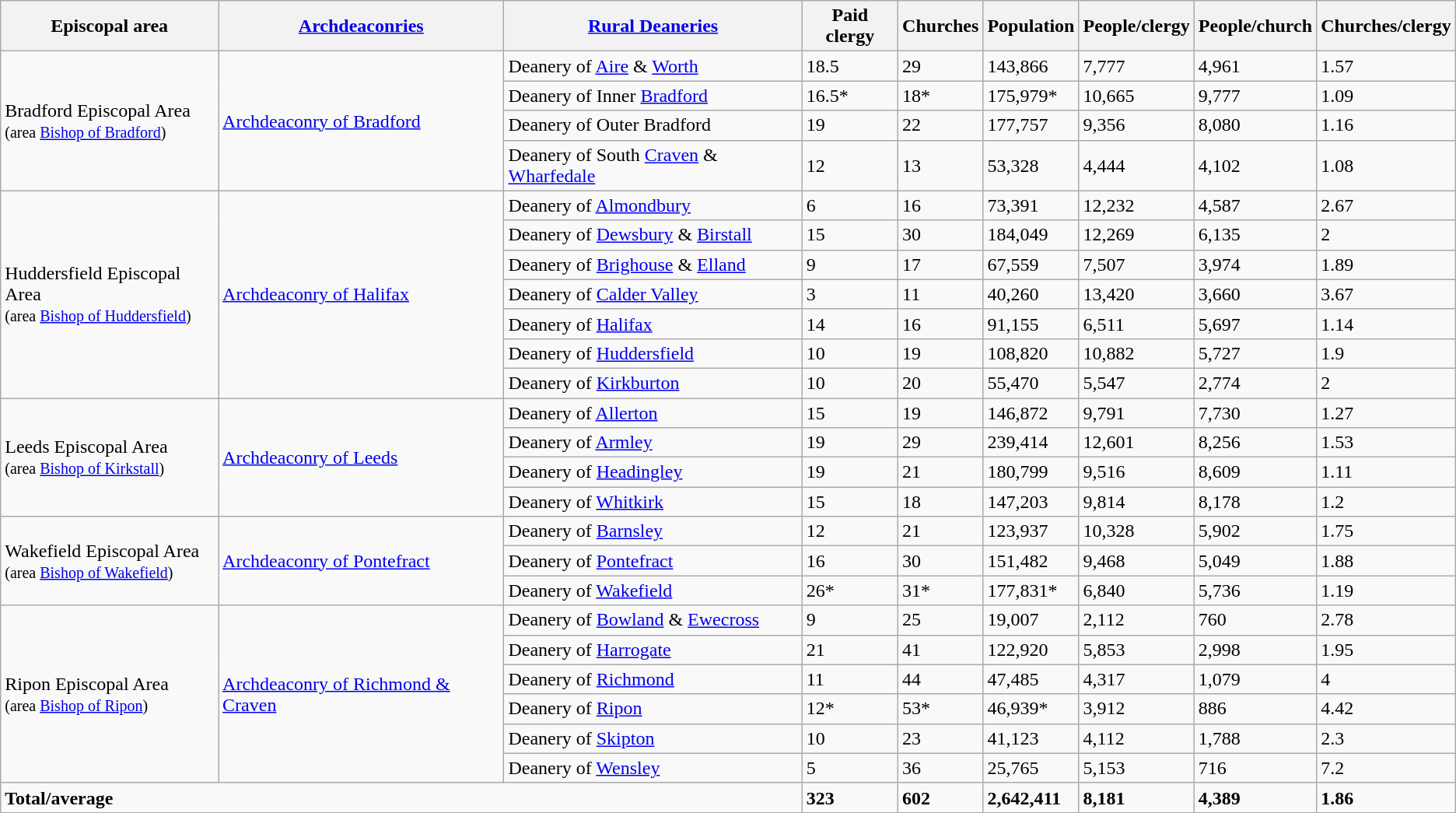<table class="wikitable sortable">
<tr>
<th>Episcopal area</th>
<th><a href='#'>Archdeaconries</a></th>
<th><a href='#'>Rural Deaneries</a></th>
<th>Paid clergy</th>
<th>Churches</th>
<th>Population</th>
<th>People/clergy</th>
<th>People/church</th>
<th>Churches/clergy</th>
</tr>
<tr>
<td rowspan="4">Bradford Episcopal Area<br><small>(area <a href='#'>Bishop of Bradford</a>)</small></td>
<td rowspan="4"><a href='#'>Archdeaconry of Bradford</a></td>
<td>Deanery of <a href='#'>Aire</a> & <a href='#'>Worth</a></td>
<td>18.5</td>
<td>29</td>
<td>143,866</td>
<td>7,777</td>
<td>4,961</td>
<td>1.57</td>
</tr>
<tr>
<td>Deanery of Inner <a href='#'>Bradford</a></td>
<td>16.5*</td>
<td>18*</td>
<td>175,979*</td>
<td>10,665</td>
<td>9,777</td>
<td>1.09</td>
</tr>
<tr>
<td>Deanery of Outer Bradford</td>
<td>19</td>
<td>22</td>
<td>177,757</td>
<td>9,356</td>
<td>8,080</td>
<td>1.16</td>
</tr>
<tr>
<td>Deanery of South <a href='#'>Craven</a> & <a href='#'>Wharfedale</a></td>
<td>12</td>
<td>13</td>
<td>53,328</td>
<td>4,444</td>
<td>4,102</td>
<td>1.08</td>
</tr>
<tr>
<td rowspan="7">Huddersfield Episcopal Area<br><small>(area <a href='#'>Bishop of Huddersfield</a>)</small></td>
<td rowspan="7"><a href='#'>Archdeaconry of Halifax</a></td>
<td>Deanery of <a href='#'>Almondbury</a></td>
<td>6</td>
<td>16</td>
<td>73,391</td>
<td>12,232</td>
<td>4,587</td>
<td>2.67</td>
</tr>
<tr>
<td>Deanery of <a href='#'>Dewsbury</a> & <a href='#'>Birstall</a></td>
<td>15</td>
<td>30</td>
<td>184,049</td>
<td>12,269</td>
<td>6,135</td>
<td>2</td>
</tr>
<tr>
<td>Deanery of <a href='#'>Brighouse</a> & <a href='#'>Elland</a></td>
<td>9</td>
<td>17</td>
<td>67,559</td>
<td>7,507</td>
<td>3,974</td>
<td>1.89</td>
</tr>
<tr>
<td>Deanery of <a href='#'>Calder Valley</a></td>
<td>3</td>
<td>11</td>
<td>40,260</td>
<td>13,420</td>
<td>3,660</td>
<td>3.67</td>
</tr>
<tr>
<td>Deanery of <a href='#'>Halifax</a></td>
<td>14</td>
<td>16</td>
<td>91,155</td>
<td>6,511</td>
<td>5,697</td>
<td>1.14</td>
</tr>
<tr>
<td>Deanery of <a href='#'>Huddersfield</a></td>
<td>10</td>
<td>19</td>
<td>108,820</td>
<td>10,882</td>
<td>5,727</td>
<td>1.9</td>
</tr>
<tr>
<td>Deanery of <a href='#'>Kirkburton</a></td>
<td>10</td>
<td>20</td>
<td>55,470</td>
<td>5,547</td>
<td>2,774</td>
<td>2</td>
</tr>
<tr>
<td rowspan="4">Leeds Episcopal Area<br><small>(area <a href='#'>Bishop of Kirkstall</a>)</small></td>
<td rowspan="4"><a href='#'>Archdeaconry of Leeds</a></td>
<td>Deanery of <a href='#'>Allerton</a></td>
<td>15</td>
<td>19</td>
<td>146,872</td>
<td>9,791</td>
<td>7,730</td>
<td>1.27</td>
</tr>
<tr>
<td>Deanery of <a href='#'>Armley</a></td>
<td>19</td>
<td>29</td>
<td>239,414</td>
<td>12,601</td>
<td>8,256</td>
<td>1.53</td>
</tr>
<tr>
<td>Deanery of <a href='#'>Headingley</a></td>
<td>19</td>
<td>21</td>
<td>180,799</td>
<td>9,516</td>
<td>8,609</td>
<td>1.11</td>
</tr>
<tr>
<td>Deanery of <a href='#'>Whitkirk</a></td>
<td>15</td>
<td>18</td>
<td>147,203</td>
<td>9,814</td>
<td>8,178</td>
<td>1.2</td>
</tr>
<tr>
<td rowspan="3">Wakefield Episcopal Area<br><small>(area <a href='#'>Bishop of Wakefield</a>)</small></td>
<td rowspan="3"><a href='#'>Archdeaconry of Pontefract</a></td>
<td>Deanery of <a href='#'>Barnsley</a></td>
<td>12</td>
<td>21</td>
<td>123,937</td>
<td>10,328</td>
<td>5,902</td>
<td>1.75</td>
</tr>
<tr>
<td>Deanery of <a href='#'>Pontefract</a></td>
<td>16</td>
<td>30</td>
<td>151,482</td>
<td>9,468</td>
<td>5,049</td>
<td>1.88</td>
</tr>
<tr>
<td>Deanery of <a href='#'>Wakefield</a></td>
<td>26*</td>
<td>31*</td>
<td>177,831*</td>
<td>6,840</td>
<td>5,736</td>
<td>1.19</td>
</tr>
<tr>
<td rowspan="6">Ripon Episcopal Area<br><small>(area <a href='#'>Bishop of Ripon</a>)</small></td>
<td rowspan="6"><a href='#'>Archdeaconry of Richmond & Craven</a></td>
<td>Deanery of <a href='#'>Bowland</a> & <a href='#'>Ewecross</a></td>
<td>9</td>
<td>25</td>
<td>19,007</td>
<td>2,112</td>
<td>760</td>
<td>2.78</td>
</tr>
<tr>
<td>Deanery of <a href='#'>Harrogate</a></td>
<td>21</td>
<td>41</td>
<td>122,920</td>
<td>5,853</td>
<td>2,998</td>
<td>1.95</td>
</tr>
<tr>
<td>Deanery of <a href='#'>Richmond</a></td>
<td>11</td>
<td>44</td>
<td>47,485</td>
<td>4,317</td>
<td>1,079</td>
<td>4</td>
</tr>
<tr>
<td>Deanery of <a href='#'>Ripon</a></td>
<td>12*</td>
<td>53*</td>
<td>46,939*</td>
<td>3,912</td>
<td>886</td>
<td>4.42</td>
</tr>
<tr>
<td>Deanery of <a href='#'>Skipton</a></td>
<td>10</td>
<td>23</td>
<td>41,123</td>
<td>4,112</td>
<td>1,788</td>
<td>2.3</td>
</tr>
<tr>
<td>Deanery of <a href='#'>Wensley</a></td>
<td>5</td>
<td>36</td>
<td>25,765</td>
<td>5,153</td>
<td>716</td>
<td>7.2</td>
</tr>
<tr>
<td colspan="3"><strong>Total/average</strong></td>
<td><strong>323</strong></td>
<td><strong>602</strong></td>
<td><strong>2,642,411</strong></td>
<td><strong>8,181</strong></td>
<td><strong>4,389</strong></td>
<td><strong>1.86</strong></td>
</tr>
</table>
